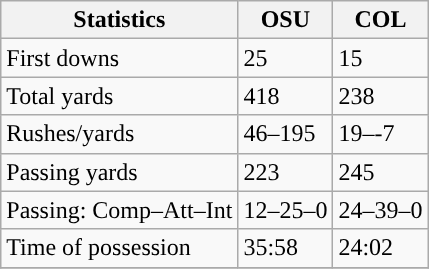<table class="wikitable" style="float: left;">
<tr>
<th>Statistics</th>
<th>OSU</th>
<th>COL</th>
</tr>
<tr>
<td>First downs</td>
<td>25</td>
<td>15</td>
</tr>
<tr>
<td>Total yards</td>
<td>418</td>
<td>238</td>
</tr>
<tr>
<td>Rushes/yards</td>
<td>46–195</td>
<td>19–-7</td>
</tr>
<tr>
<td>Passing yards</td>
<td>223</td>
<td>245</td>
</tr>
<tr>
<td>Passing: Comp–Att–Int</td>
<td>12–25–0</td>
<td>24–39–0</td>
</tr>
<tr>
<td>Time of possession</td>
<td>35:58</td>
<td>24:02</td>
</tr>
<tr>
</tr>
</table>
